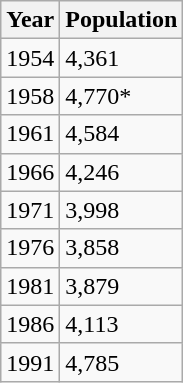<table class="wikitable">
<tr>
<th>Year</th>
<th>Population</th>
</tr>
<tr>
<td>1954</td>
<td>4,361</td>
</tr>
<tr>
<td>1958</td>
<td>4,770*</td>
</tr>
<tr>
<td>1961</td>
<td>4,584</td>
</tr>
<tr>
<td>1966</td>
<td>4,246</td>
</tr>
<tr>
<td>1971</td>
<td>3,998</td>
</tr>
<tr>
<td>1976</td>
<td>3,858</td>
</tr>
<tr>
<td>1981</td>
<td>3,879</td>
</tr>
<tr>
<td>1986</td>
<td>4,113</td>
</tr>
<tr>
<td>1991</td>
<td>4,785</td>
</tr>
</table>
